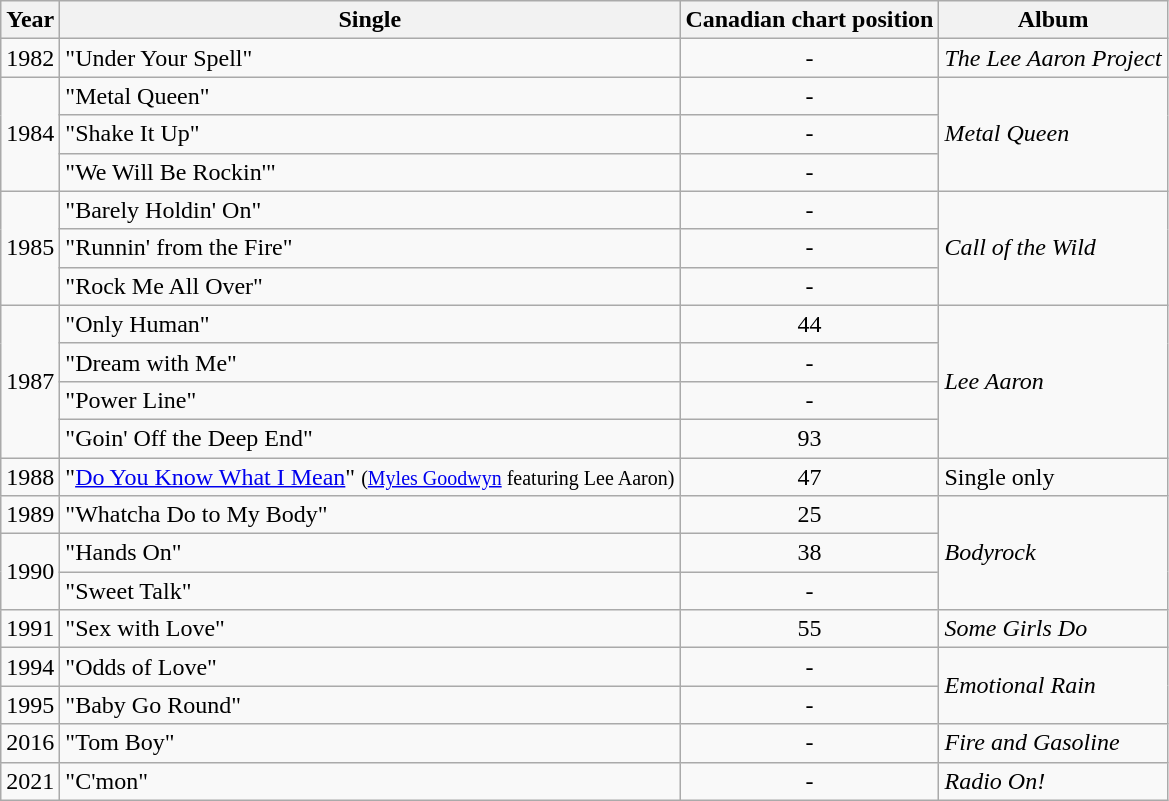<table class="wikitable">
<tr>
<th>Year</th>
<th>Single</th>
<th>Canadian chart position</th>
<th>Album</th>
</tr>
<tr>
<td>1982</td>
<td>"Under Your Spell"</td>
<td align="center">-</td>
<td><em>The Lee Aaron Project</em></td>
</tr>
<tr>
<td rowspan="3">1984</td>
<td>"Metal Queen"</td>
<td align="center">-</td>
<td rowspan="3"><em>Metal Queen</em></td>
</tr>
<tr>
<td>"Shake It Up"</td>
<td align="center">-</td>
</tr>
<tr>
<td>"We Will Be Rockin'"</td>
<td align="center">-</td>
</tr>
<tr>
<td rowspan="3">1985</td>
<td>"Barely Holdin' On"</td>
<td align="center">-</td>
<td rowspan="3"><em>Call of the Wild</em></td>
</tr>
<tr>
<td>"Runnin' from the Fire"</td>
<td align="center">-</td>
</tr>
<tr>
<td>"Rock Me All Over"</td>
<td align="center">-</td>
</tr>
<tr>
<td rowspan="4">1987</td>
<td>"Only Human"</td>
<td align="center">44</td>
<td rowspan="4"><em>Lee Aaron</em></td>
</tr>
<tr>
<td>"Dream with Me"</td>
<td align="center">-</td>
</tr>
<tr>
<td>"Power Line"</td>
<td align="center">-</td>
</tr>
<tr>
<td>"Goin' Off the Deep End"</td>
<td align="center">93</td>
</tr>
<tr>
<td>1988</td>
<td>"<a href='#'>Do You Know What I Mean</a>" <small>(<a href='#'>Myles Goodwyn</a> featuring Lee Aaron)</small></td>
<td align="center">47</td>
<td>Single only</td>
</tr>
<tr>
<td>1989</td>
<td>"Whatcha Do to My Body"</td>
<td align="center">25</td>
<td rowspan="3"><em>Bodyrock</em></td>
</tr>
<tr>
<td rowspan="2">1990</td>
<td>"Hands On"</td>
<td align="center">38</td>
</tr>
<tr>
<td>"Sweet Talk"</td>
<td align="center">-</td>
</tr>
<tr>
<td>1991</td>
<td>"Sex with Love"</td>
<td align="center">55</td>
<td><em>Some Girls Do</em></td>
</tr>
<tr>
<td>1994</td>
<td>"Odds of Love"</td>
<td align="center">-</td>
<td rowspan="2"><em>Emotional Rain</em></td>
</tr>
<tr>
<td>1995</td>
<td>"Baby Go Round"</td>
<td align="center">-</td>
</tr>
<tr>
<td>2016</td>
<td>"Tom Boy"</td>
<td align="center">-</td>
<td><em>Fire and Gasoline</em></td>
</tr>
<tr>
<td>2021</td>
<td>"C'mon"</td>
<td align="center">-</td>
<td><em>Radio On!</em></td>
</tr>
</table>
